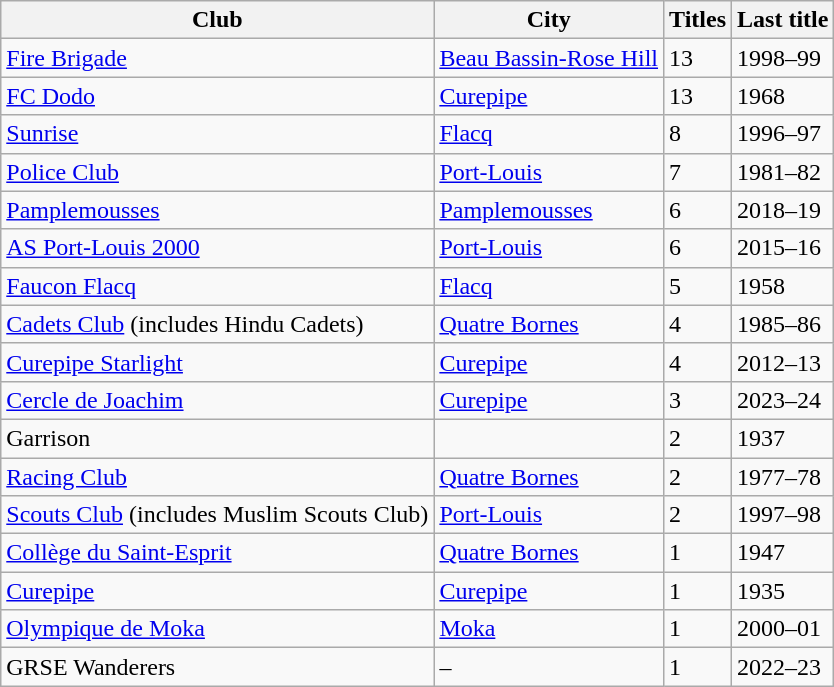<table class="wikitable">
<tr>
<th>Club</th>
<th>City</th>
<th>Titles</th>
<th>Last title</th>
</tr>
<tr>
<td><a href='#'>Fire Brigade</a></td>
<td><a href='#'>Beau Bassin-Rose Hill</a></td>
<td>13</td>
<td>1998–99</td>
</tr>
<tr>
<td><a href='#'>FC Dodo</a></td>
<td><a href='#'>Curepipe</a></td>
<td>13</td>
<td>1968</td>
</tr>
<tr>
<td><a href='#'>Sunrise</a></td>
<td><a href='#'>Flacq</a></td>
<td>8</td>
<td>1996–97</td>
</tr>
<tr>
<td><a href='#'>Police Club</a></td>
<td><a href='#'>Port-Louis</a></td>
<td>7</td>
<td>1981–82</td>
</tr>
<tr>
<td><a href='#'>Pamplemousses</a></td>
<td><a href='#'>Pamplemousses</a></td>
<td>6</td>
<td>2018–19</td>
</tr>
<tr>
<td><a href='#'>AS Port-Louis 2000</a></td>
<td><a href='#'>Port-Louis</a></td>
<td>6</td>
<td>2015–16</td>
</tr>
<tr>
<td><a href='#'>Faucon Flacq</a></td>
<td><a href='#'>Flacq</a></td>
<td>5</td>
<td>1958</td>
</tr>
<tr>
<td><a href='#'>Cadets Club</a> (includes Hindu Cadets)</td>
<td><a href='#'>Quatre Bornes</a></td>
<td>4</td>
<td>1985–86</td>
</tr>
<tr>
<td><a href='#'>Curepipe Starlight</a></td>
<td><a href='#'>Curepipe</a></td>
<td>4</td>
<td>2012–13</td>
</tr>
<tr>
<td><a href='#'>Cercle de Joachim</a></td>
<td><a href='#'>Curepipe</a></td>
<td>3</td>
<td>2023–24</td>
</tr>
<tr>
<td>Garrison</td>
<td></td>
<td>2</td>
<td>1937</td>
</tr>
<tr>
<td><a href='#'>Racing Club</a></td>
<td><a href='#'>Quatre Bornes</a></td>
<td>2</td>
<td>1977–78</td>
</tr>
<tr>
<td><a href='#'>Scouts Club</a> (includes Muslim Scouts Club)</td>
<td><a href='#'>Port-Louis</a></td>
<td>2</td>
<td>1997–98</td>
</tr>
<tr>
<td><a href='#'>Collège du Saint-Esprit</a></td>
<td><a href='#'>Quatre Bornes</a></td>
<td>1</td>
<td>1947</td>
</tr>
<tr>
<td><a href='#'>Curepipe</a></td>
<td><a href='#'>Curepipe</a></td>
<td>1</td>
<td>1935</td>
</tr>
<tr>
<td><a href='#'>Olympique de Moka</a></td>
<td><a href='#'>Moka</a></td>
<td>1</td>
<td>2000–01</td>
</tr>
<tr>
<td>GRSE Wanderers</td>
<td>–</td>
<td>1</td>
<td>2022–23</td>
</tr>
</table>
